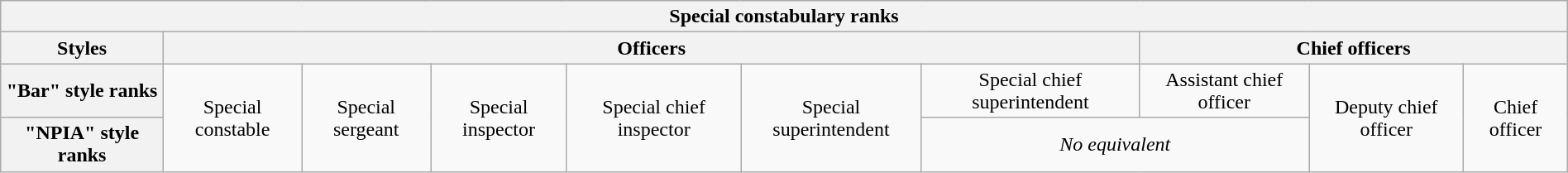<table class="wikitable" width=100% style="text-align:center">
<tr>
<th colspan=10>Special constabulary ranks</th>
</tr>
<tr>
<th>Styles</th>
<th colspan=6>Officers</th>
<th colspan=3>Chief officers</th>
</tr>
<tr>
<th>"Bar" style ranks</th>
<td rowspan=2>Special constable</td>
<td rowspan=2>Special sergeant</td>
<td rowspan=2>Special inspector</td>
<td rowspan=2>Special chief inspector</td>
<td rowspan=2>Special superintendent</td>
<td>Special chief superintendent</td>
<td>Assistant chief officer</td>
<td rowspan=2>Deputy chief officer</td>
<td rowspan=2>Chief officer</td>
</tr>
<tr>
<th>"NPIA" style ranks</th>
<td colspan=2><em>No equivalent</em></td>
</tr>
</table>
